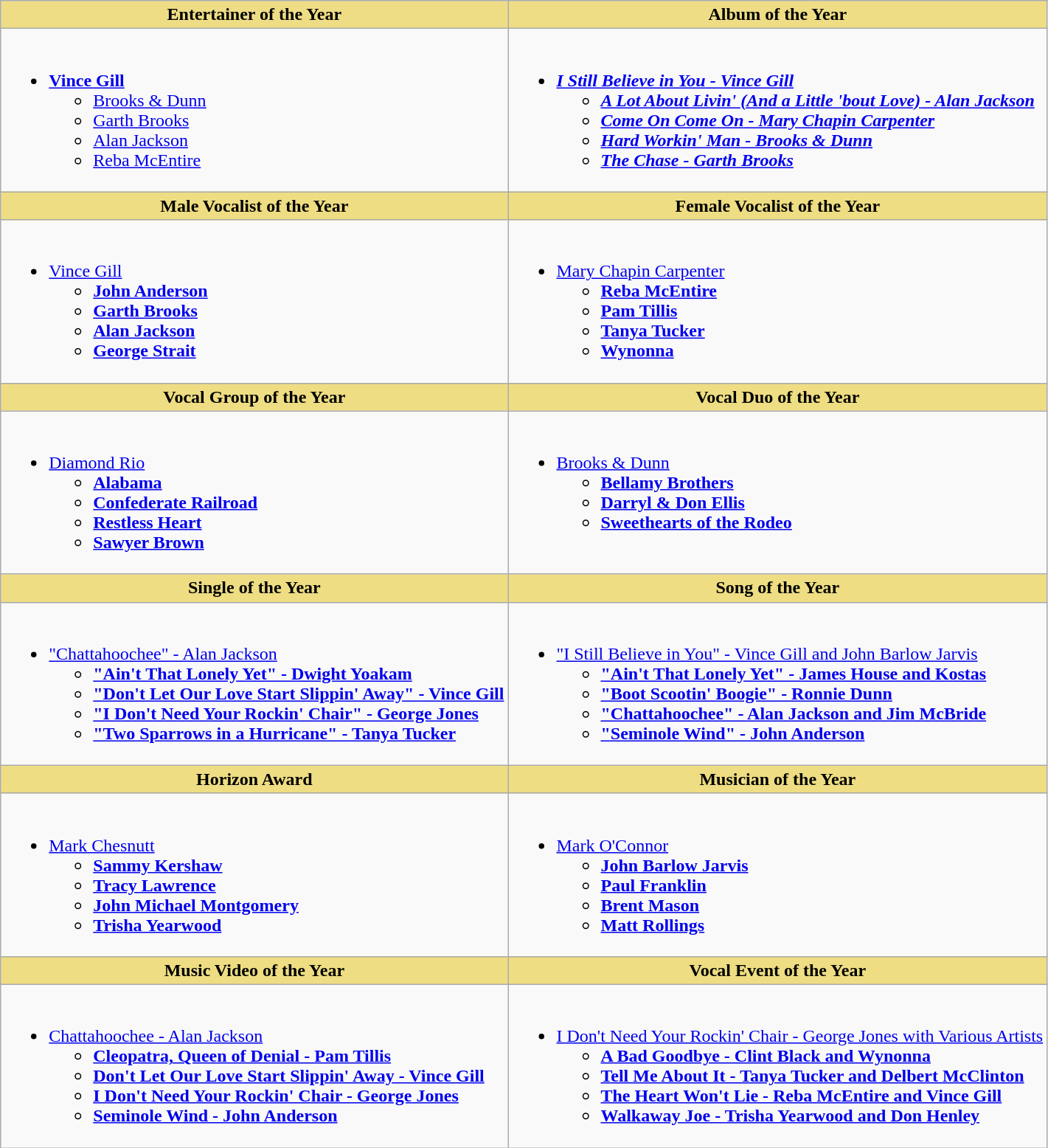<table class="wikitable">
<tr>
<th style="background:#EEDD85; width=50%">Entertainer of the Year</th>
<th style="background:#EEDD85; width=50%">Album of the Year</th>
</tr>
<tr>
<td valign="top"><br><ul><li><strong><a href='#'>Vince Gill</a></strong><ul><li><a href='#'>Brooks & Dunn</a></li><li><a href='#'>Garth Brooks</a></li><li><a href='#'>Alan Jackson</a></li><li><a href='#'>Reba McEntire</a></li></ul></li></ul></td>
<td valign="top"><br><ul><li><a href='#'><strong><em>I Still Believe in You<em> - Vince Gill<strong></a><ul><li><a href='#'></em>A Lot About Livin' (And a Little 'bout Love)<em> - Alan Jackson</a></li><li><a href='#'></em>Come On Come On<em> - Mary Chapin Carpenter</a></li><li><a href='#'></em>Hard Workin' Man<em> - Brooks & Dunn</a></li><li><a href='#'></em>The Chase<em> - Garth Brooks</a></li></ul></li></ul></td>
</tr>
<tr>
<th style="background:#EEDD82; width=50%">Male Vocalist of the Year</th>
<th style="background:#EEDD82; width=50%">Female Vocalist of the Year</th>
</tr>
<tr>
<td valign="top"><br><ul><li></strong><a href='#'>Vince Gill</a><strong><ul><li><a href='#'>John Anderson</a></li><li><a href='#'>Garth Brooks</a></li><li><a href='#'>Alan Jackson</a></li><li><a href='#'>George Strait</a></li></ul></li></ul></td>
<td valign="top"><br><ul><li><a href='#'></strong>Mary Chapin Carpenter<strong></a><ul><li><a href='#'>Reba McEntire</a></li><li><a href='#'>Pam Tillis</a></li><li><a href='#'>Tanya Tucker</a></li><li><a href='#'>Wynonna</a></li></ul></li></ul></td>
</tr>
<tr>
<th style="background:#EEDD82; width=50%">Vocal Group of the Year</th>
<th style="background:#EEDD82; width=50%">Vocal Duo of the Year</th>
</tr>
<tr>
<td valign="top"><br><ul><li></strong><a href='#'>Diamond Rio</a><strong><ul><li><a href='#'>Alabama</a></li><li><a href='#'>Confederate Railroad</a></li><li><a href='#'>Restless Heart</a></li><li><a href='#'>Sawyer Brown</a></li></ul></li></ul></td>
<td valign="top"><br><ul><li></strong><a href='#'>Brooks & Dunn</a><strong><ul><li><a href='#'>Bellamy Brothers</a></li><li><a href='#'>Darryl & Don Ellis</a></li><li><a href='#'>Sweethearts of the Rodeo</a></li></ul></li></ul></td>
</tr>
<tr>
<th style="background:#EEDD82; width=50%">Single of the Year</th>
<th style="background:#EEDD82; width=50%">Song of the Year</th>
</tr>
<tr>
<td valign="top"><br><ul><li><a href='#'></strong>"Chattahoochee" - Alan Jackson<strong></a><ul><li><a href='#'>"Ain't That Lonely Yet" - Dwight Yoakam</a></li><li><a href='#'>"Don't Let Our Love Start Slippin' Away" - Vince Gill</a></li><li><a href='#'>"I Don't Need Your Rockin' Chair" - George Jones</a></li><li><a href='#'>"Two Sparrows in a Hurricane" - Tanya Tucker</a></li></ul></li></ul></td>
<td valign="top"><br><ul><li><a href='#'></strong>"I Still Believe in You" - Vince Gill and John Barlow Jarvis<strong></a><ul><li><a href='#'>"Ain't That Lonely Yet" - James House and Kostas</a></li><li><a href='#'>"Boot Scootin' Boogie" - Ronnie Dunn</a></li><li><a href='#'>"Chattahoochee" - Alan Jackson and Jim McBride</a></li><li><a href='#'>"Seminole Wind" - John Anderson</a></li></ul></li></ul></td>
</tr>
<tr>
<th style="background:#EEDD82; width=50%">Horizon Award</th>
<th style="background:#EEDD82; width=50%">Musician of the Year</th>
</tr>
<tr>
<td valign="top"><br><ul><li></strong><a href='#'>Mark Chesnutt</a><strong><ul><li><a href='#'>Sammy Kershaw</a></li><li><a href='#'>Tracy Lawrence</a></li><li><a href='#'>John Michael Montgomery</a></li><li><a href='#'>Trisha Yearwood</a></li></ul></li></ul></td>
<td valign="top"><br><ul><li></strong><a href='#'>Mark O'Connor</a><strong><ul><li><a href='#'>John Barlow Jarvis</a></li><li><a href='#'>Paul Franklin</a></li><li><a href='#'>Brent Mason</a></li><li><a href='#'>Matt Rollings</a></li></ul></li></ul></td>
</tr>
<tr>
<th style="background:#EEDD82; width=50%">Music Video of the Year</th>
<th style="background:#EEDD82; width=50%">Vocal Event of the Year</th>
</tr>
<tr>
<td valign="top"><br><ul><li><a href='#'></strong>Chattahoochee - Alan Jackson<strong></a><ul><li><a href='#'>Cleopatra, Queen of Denial - Pam Tillis</a></li><li><a href='#'>Don't Let Our Love Start Slippin' Away - Vince Gill</a></li><li><a href='#'>I Don't Need Your Rockin' Chair - George Jones</a></li><li><a href='#'>Seminole Wind - John Anderson</a></li></ul></li></ul></td>
<td valign="top"><br><ul><li><a href='#'></strong>I Don't Need Your Rockin' Chair - George Jones with Various Artists<strong></a><ul><li><a href='#'>A Bad Goodbye - Clint Black and Wynonna</a></li><li><a href='#'>Tell Me About It - Tanya Tucker and Delbert McClinton</a></li><li><a href='#'>The Heart Won't Lie - Reba McEntire and Vince Gill</a></li><li><a href='#'>Walkaway Joe - Trisha Yearwood and Don Henley</a></li></ul></li></ul></td>
</tr>
</table>
